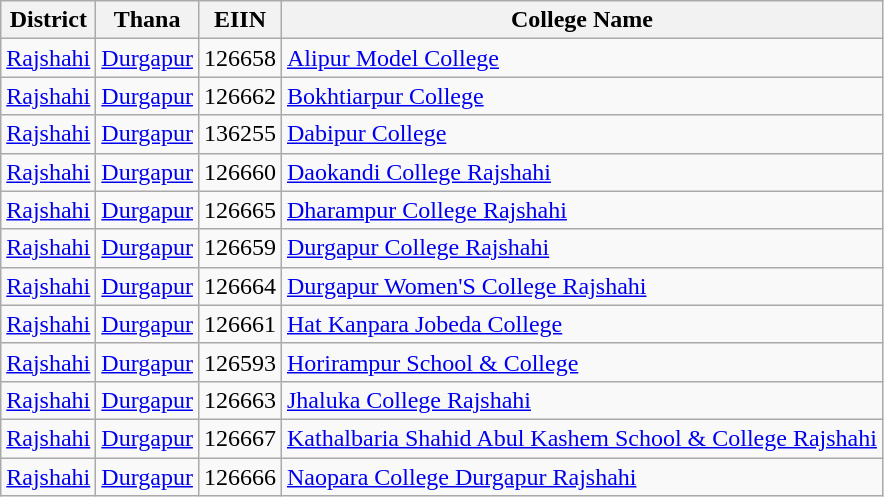<table class="wikitable">
<tr>
<th style="text-align: center;">District</th>
<th style="text-align: center;">Thana</th>
<th style="text-align: center;">EIIN</th>
<th style="text-align: center;">College Name</th>
</tr>
<tr>
<td style="text-align: center;"><a href='#'>Rajshahi</a></td>
<td style="text-align: center;"><a href='#'>Durgapur</a></td>
<td style="text-align: center;">126658</td>
<td><a href='#'>Alipur Model College</a></td>
</tr>
<tr>
<td style="text-align: center;"><a href='#'>Rajshahi</a></td>
<td style="text-align: center;"><a href='#'>Durgapur</a></td>
<td style="text-align: center;">126662</td>
<td><a href='#'>Bokhtiarpur College</a></td>
</tr>
<tr>
<td style="text-align: center;"><a href='#'>Rajshahi</a></td>
<td style="text-align: center;"><a href='#'>Durgapur</a></td>
<td style="text-align: center;">136255</td>
<td><a href='#'>Dabipur College</a></td>
</tr>
<tr>
<td style="text-align: center;"><a href='#'>Rajshahi</a></td>
<td style="text-align: center;"><a href='#'>Durgapur</a></td>
<td style="text-align: center;">126660</td>
<td><a href='#'>Daokandi College Rajshahi</a></td>
</tr>
<tr>
<td style="text-align: center;"><a href='#'>Rajshahi</a></td>
<td style="text-align: center;"><a href='#'>Durgapur</a></td>
<td style="text-align: center;">126665</td>
<td><a href='#'>Dharampur College Rajshahi</a></td>
</tr>
<tr>
<td style="text-align: center;"><a href='#'>Rajshahi</a></td>
<td style="text-align: center;"><a href='#'>Durgapur</a></td>
<td style="text-align: center;">126659</td>
<td><a href='#'>Durgapur College Rajshahi</a></td>
</tr>
<tr>
<td style="text-align: center;"><a href='#'>Rajshahi</a></td>
<td style="text-align: center;"><a href='#'>Durgapur</a></td>
<td style="text-align: center;">126664</td>
<td><a href='#'>Durgapur Women'S College Rajshahi</a></td>
</tr>
<tr>
<td style="text-align: center;"><a href='#'>Rajshahi</a></td>
<td style="text-align: center;"><a href='#'>Durgapur</a></td>
<td style="text-align: center;">126661</td>
<td><a href='#'>Hat Kanpara Jobeda College</a></td>
</tr>
<tr>
<td style="text-align: center;"><a href='#'>Rajshahi</a></td>
<td style="text-align: center;"><a href='#'>Durgapur</a></td>
<td style="text-align: center;">126593</td>
<td><a href='#'>Horirampur School & College</a></td>
</tr>
<tr>
<td style="text-align: center;"><a href='#'>Rajshahi</a></td>
<td style="text-align: center;"><a href='#'>Durgapur</a></td>
<td style="text-align: center;">126663</td>
<td><a href='#'>Jhaluka College Rajshahi</a></td>
</tr>
<tr>
<td style="text-align: center;"><a href='#'>Rajshahi</a></td>
<td style="text-align: center;"><a href='#'>Durgapur</a></td>
<td style="text-align: center;">126667</td>
<td><a href='#'>Kathalbaria Shahid Abul Kashem School & College Rajshahi</a></td>
</tr>
<tr>
<td style="text-align: center;"><a href='#'>Rajshahi</a></td>
<td style="text-align: center;"><a href='#'>Durgapur</a></td>
<td style="text-align: center;">126666</td>
<td><a href='#'>Naopara College Durgapur Rajshahi</a></td>
</tr>
</table>
